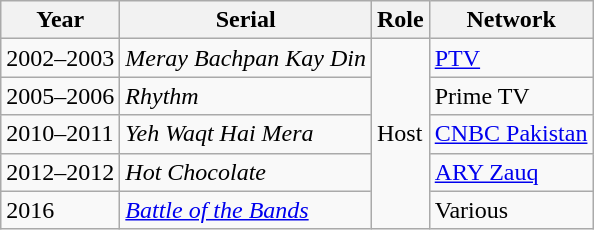<table class="wikitable">
<tr>
<th>Year</th>
<th>Serial</th>
<th>Role</th>
<th>Network</th>
</tr>
<tr>
<td>2002–2003</td>
<td><em>Meray Bachpan Kay Din</em></td>
<td rowspan="5">Host</td>
<td><a href='#'>PTV</a></td>
</tr>
<tr>
<td>2005–2006</td>
<td><em>Rhythm</em></td>
<td>Prime TV</td>
</tr>
<tr>
<td>2010–2011</td>
<td><em>Yeh Waqt Hai Mera</em></td>
<td><a href='#'>CNBC Pakistan</a></td>
</tr>
<tr>
<td>2012–2012</td>
<td><em>Hot Chocolate</em></td>
<td><a href='#'>ARY Zauq</a></td>
</tr>
<tr>
<td>2016</td>
<td><em><a href='#'>Battle of the Bands</a></em></td>
<td>Various</td>
</tr>
</table>
